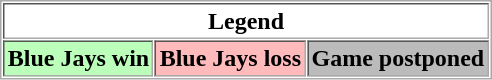<table align="center" border="1" cellpadding="2" cellspacing="1" style="border:1px solid #aaa">
<tr>
<th colspan="3">Legend</th>
</tr>
<tr>
<th style="background:#bfb;">Blue Jays win</th>
<th style="background:#fbb;">Blue Jays loss</th>
<th style="background:#bbb;">Game postponed</th>
</tr>
</table>
